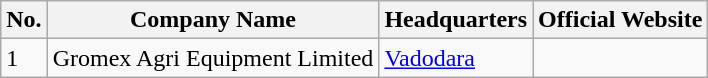<table class="wikitable">
<tr>
<th>No.</th>
<th>Company Name</th>
<th>Headquarters</th>
<th>Official Website</th>
</tr>
<tr>
<td>1</td>
<td>Gromex Agri Equipment Limited</td>
<td><a href='#'>Vadodara</a></td>
<td></td>
</tr>
</table>
